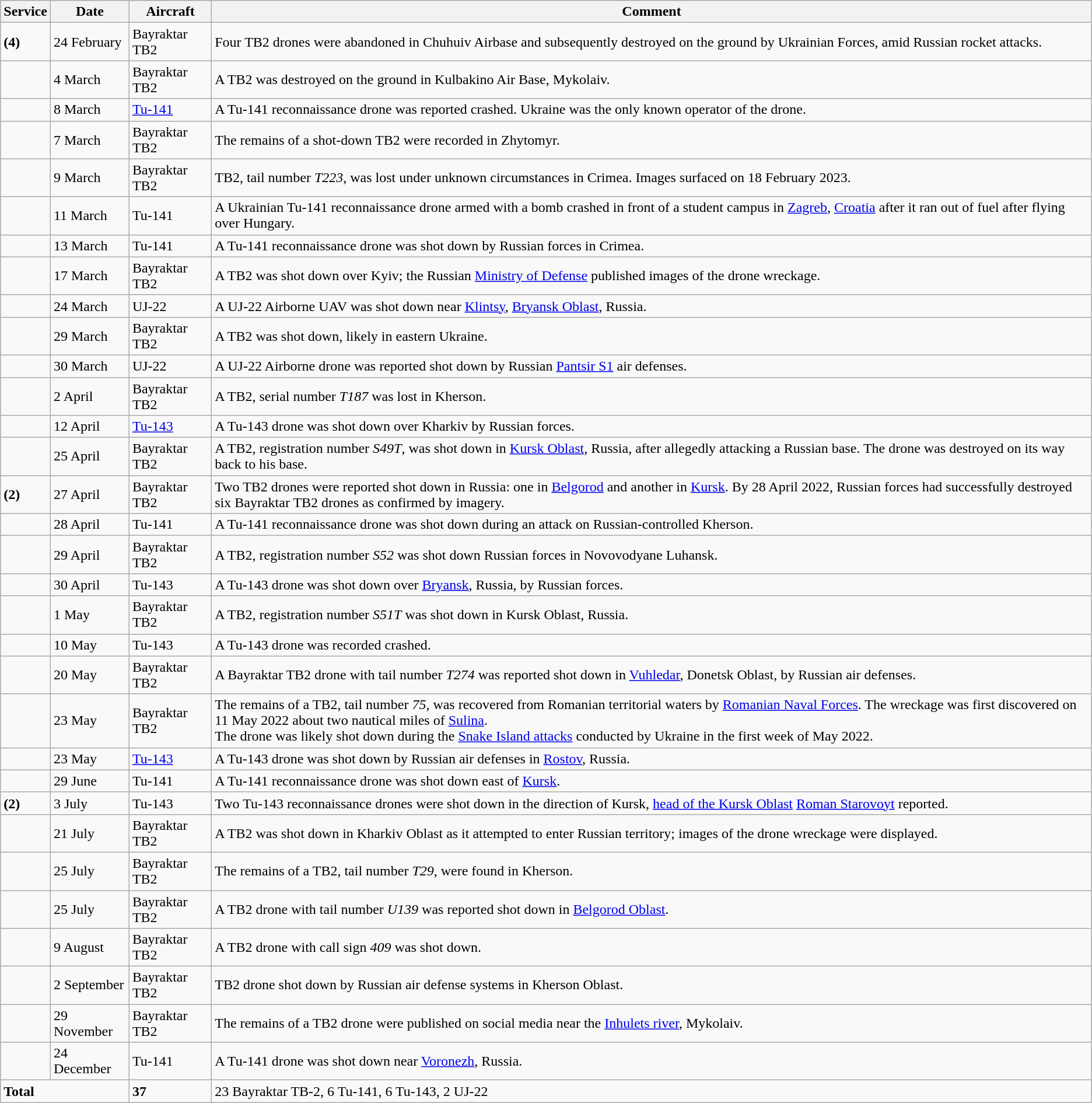<table class="wikitable">
<tr>
<th>Service</th>
<th>Date</th>
<th>Aircraft</th>
<th>Comment</th>
</tr>
<tr>
<td><strong>(4)</strong></td>
<td>24 February</td>
<td>Bayraktar TB2</td>
<td>Four TB2 drones were abandoned in Chuhuiv Airbase and subsequently destroyed on the ground by Ukrainian Forces, amid Russian rocket attacks.</td>
</tr>
<tr>
<td></td>
<td>4 March</td>
<td>Bayraktar TB2</td>
<td>A TB2 was destroyed on the ground in Kulbakino Air Base, Mykolaiv.</td>
</tr>
<tr>
<td></td>
<td>8 March</td>
<td><a href='#'>Tu-141</a></td>
<td>A Tu-141 reconnaissance drone was reported crashed. Ukraine was the only known operator of the drone.</td>
</tr>
<tr>
<td></td>
<td>7 March</td>
<td>Bayraktar TB2</td>
<td>The remains of a shot-down TB2 were recorded in Zhytomyr.</td>
</tr>
<tr>
<td></td>
<td>9 March</td>
<td>Bayraktar TB2</td>
<td>TB2, tail number <em>T223</em>, was lost under unknown circumstances in Crimea. Images surfaced on 18 February 2023.</td>
</tr>
<tr>
<td></td>
<td>11 March</td>
<td>Tu-141</td>
<td>A Ukrainian Tu-141 reconnaissance drone armed with a bomb crashed in front of a student campus in <a href='#'>Zagreb</a>, <a href='#'>Croatia</a> after it ran out of fuel after flying over Hungary.</td>
</tr>
<tr>
<td></td>
<td>13 March</td>
<td>Tu-141</td>
<td>A Tu-141 reconnaissance drone was shot down by Russian forces in Crimea.</td>
</tr>
<tr>
<td></td>
<td>17 March</td>
<td>Bayraktar TB2</td>
<td>A TB2 was shot down over Kyiv; the Russian <a href='#'>Ministry of Defense</a> published images of the drone wreckage.</td>
</tr>
<tr>
<td></td>
<td>24 March</td>
<td>UJ-22</td>
<td>A UJ-22 Airborne UAV was shot down near <a href='#'>Klintsy</a>, <a href='#'>Bryansk Oblast</a>, Russia.</td>
</tr>
<tr>
<td></td>
<td>29 March</td>
<td>Bayraktar TB2</td>
<td>A TB2 was shot down, likely in eastern Ukraine.</td>
</tr>
<tr>
<td></td>
<td>30 March</td>
<td>UJ-22</td>
<td>A UJ-22 Airborne drone was reported shot down by Russian <a href='#'>Pantsir S1</a> air defenses.</td>
</tr>
<tr>
<td></td>
<td>2 April</td>
<td>Bayraktar TB2</td>
<td>A TB2, serial number <em>T187</em> was lost in Kherson.</td>
</tr>
<tr>
<td></td>
<td>12 April</td>
<td><a href='#'>Tu-143</a></td>
<td>A Tu-143 drone was shot down over Kharkiv by Russian forces.</td>
</tr>
<tr>
<td></td>
<td>25 April</td>
<td>Bayraktar TB2</td>
<td>A TB2, registration number <em>S49T</em>, was shot down in <a href='#'>Kursk Oblast</a>, Russia, after allegedly attacking a Russian base. The drone was destroyed on its way back to his base.</td>
</tr>
<tr>
<td> <strong>(2)</strong></td>
<td>27 April</td>
<td>Bayraktar TB2</td>
<td>Two TB2 drones were reported shot down in Russia: one in <a href='#'>Belgorod</a> and another in <a href='#'>Kursk</a>. By 28 April 2022, Russian forces had successfully destroyed six Bayraktar TB2 drones as confirmed by imagery.</td>
</tr>
<tr>
<td></td>
<td>28 April</td>
<td>Tu-141</td>
<td>A Tu-141 reconnaissance drone was shot down during an attack on Russian-controlled Kherson.</td>
</tr>
<tr>
<td></td>
<td>29 April</td>
<td>Bayraktar TB2</td>
<td>A TB2, registration number <em>S52</em> was shot down Russian forces in Novovodyane Luhansk.</td>
</tr>
<tr>
<td></td>
<td>30 April</td>
<td>Tu-143</td>
<td>A Tu-143 drone was shot down over <a href='#'>Bryansk</a>, Russia, by Russian forces.</td>
</tr>
<tr>
<td></td>
<td>1 May</td>
<td>Bayraktar TB2</td>
<td>A TB2, registration number <em>S51T</em> was shot down in Kursk Oblast, Russia.</td>
</tr>
<tr>
<td></td>
<td>10 May</td>
<td>Tu-143</td>
<td>A Tu-143 drone was recorded crashed.</td>
</tr>
<tr>
<td></td>
<td>20 May</td>
<td>Bayraktar TB2</td>
<td>A Bayraktar TB2 drone with tail number <em>T274</em> was reported shot down in <a href='#'>Vuhledar</a>, Donetsk Oblast, by Russian air defenses.</td>
</tr>
<tr>
<td></td>
<td>23 May</td>
<td>Bayraktar TB2</td>
<td>The remains of a TB2, tail number <em>75</em>, was recovered from Romanian territorial waters by <a href='#'>Romanian Naval Forces</a>. The wreckage was first discovered on 11 May 2022 about two nautical miles of <a href='#'>Sulina</a>.<br>The drone was likely shot down during the <a href='#'>Snake Island attacks</a> conducted by Ukraine in the first week of May 2022.</td>
</tr>
<tr>
<td></td>
<td>23 May</td>
<td><a href='#'>Tu-143</a></td>
<td>A Tu-143 drone was shot down by Russian air defenses in <a href='#'>Rostov</a>, Russia.</td>
</tr>
<tr>
<td></td>
<td>29 June</td>
<td>Tu-141</td>
<td>A Tu-141 reconnaissance drone was shot down east of <a href='#'>Kursk</a>.</td>
</tr>
<tr>
<td> <strong>(2)</strong></td>
<td>3 July</td>
<td>Tu-143</td>
<td>Two Tu-143 reconnaissance drones were shot down in the direction of Kursk, <a href='#'>head of the Kursk Oblast</a> <a href='#'>Roman Starovoyt</a> reported.</td>
</tr>
<tr>
<td></td>
<td>21 July</td>
<td>Bayraktar TB2</td>
<td>A TB2 was shot down in Kharkiv Oblast as it attempted to enter Russian territory; images of the drone wreckage were displayed.</td>
</tr>
<tr>
<td></td>
<td>25 July</td>
<td>Bayraktar TB2</td>
<td>The remains of a TB2, tail number <em>T29</em>, were found in Kherson.</td>
</tr>
<tr>
<td></td>
<td>25 July</td>
<td>Bayraktar TB2</td>
<td>A TB2 drone with tail number <em>U139</em> was reported shot down in <a href='#'>Belgorod Oblast</a>.</td>
</tr>
<tr>
<td></td>
<td>9 August</td>
<td>Bayraktar TB2</td>
<td>A TB2 drone with call sign <em>409</em> was shot down.</td>
</tr>
<tr>
<td></td>
<td>2 September</td>
<td>Bayraktar TB2</td>
<td>TB2 drone shot down by Russian air defense systems in Kherson Oblast.</td>
</tr>
<tr>
<td></td>
<td>29 November</td>
<td>Bayraktar TB2</td>
<td>The remains of a TB2 drone were published on social media near the <a href='#'>Inhulets river</a>, Mykolaiv.</td>
</tr>
<tr>
<td></td>
<td>24 December</td>
<td>Tu-141</td>
<td>A Tu-141 drone was shot down near <a href='#'>Voronezh</a>, Russia.</td>
</tr>
<tr>
<td colspan="2"><strong>Total</strong></td>
<td><strong>37</strong></td>
<td>23 Bayraktar TB-2, 6 Tu-141, 6 Tu-143, 2 UJ-22</td>
</tr>
</table>
